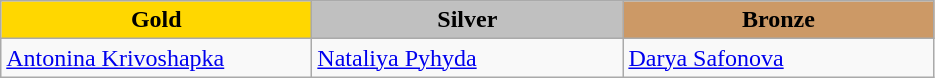<table class="wikitable" style="text-align:left">
<tr align="center">
<td width=200 bgcolor=gold><strong>Gold</strong></td>
<td width=200 bgcolor=silver><strong>Silver</strong></td>
<td width=200 bgcolor=CC9966><strong>Bronze</strong></td>
</tr>
<tr>
<td><a href='#'>Antonina Krivoshapka</a><br><em></em></td>
<td><a href='#'>Nataliya Pyhyda</a><br><em></em></td>
<td><a href='#'>Darya Safonova</a><br><em></em></td>
</tr>
</table>
